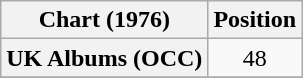<table class="wikitable plainrowheaders" style="text-align:center;">
<tr>
<th scope="col">Chart (1976)</th>
<th scope="col">Position</th>
</tr>
<tr>
<th scope="row">UK Albums (OCC)</th>
<td>48</td>
</tr>
<tr>
</tr>
</table>
